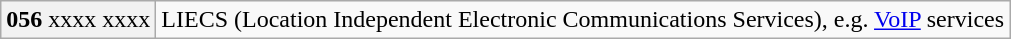<table class="wikitable" style="margin-left: 1.5em;">
<tr>
<th scope="row" style="font-weight: normal;"><strong>056</strong> xxxx xxxx</th>
<td>LIECS (Location Independent Electronic Communications Services), e.g. <a href='#'>VoIP</a> services</td>
</tr>
</table>
